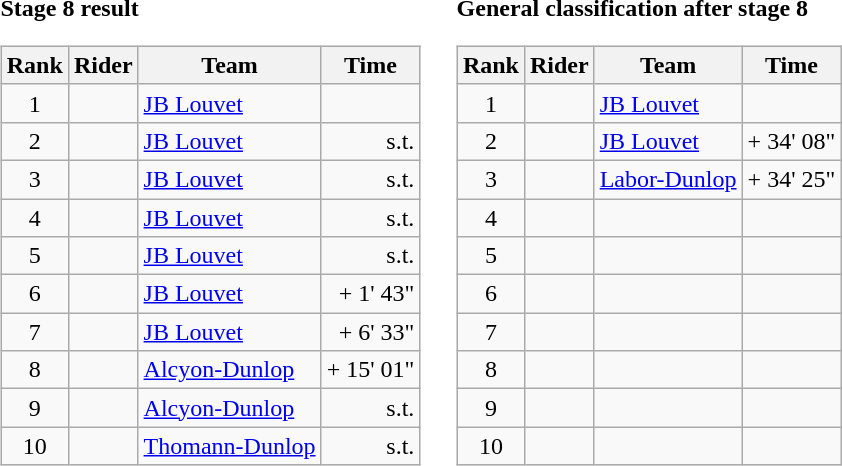<table>
<tr>
<td><strong>Stage 8 result</strong><br><table class="wikitable">
<tr>
<th scope="col">Rank</th>
<th scope="col">Rider</th>
<th scope="col">Team</th>
<th scope="col">Time</th>
</tr>
<tr>
<td style="text-align:center;">1</td>
<td></td>
<td><a href='#'>JB Louvet</a></td>
<td style="text-align:right;"></td>
</tr>
<tr>
<td style="text-align:center;">2</td>
<td></td>
<td><a href='#'>JB Louvet</a></td>
<td style="text-align:right;">s.t.</td>
</tr>
<tr>
<td style="text-align:center;">3</td>
<td></td>
<td><a href='#'>JB Louvet</a></td>
<td style="text-align:right;">s.t.</td>
</tr>
<tr>
<td style="text-align:center;">4</td>
<td></td>
<td><a href='#'>JB Louvet</a></td>
<td style="text-align:right;">s.t.</td>
</tr>
<tr>
<td style="text-align:center;">5</td>
<td></td>
<td><a href='#'>JB Louvet</a></td>
<td style="text-align:right;">s.t.</td>
</tr>
<tr>
<td style="text-align:center;">6</td>
<td></td>
<td><a href='#'>JB Louvet</a></td>
<td style="text-align:right;">+ 1' 43"</td>
</tr>
<tr>
<td style="text-align:center;">7</td>
<td></td>
<td><a href='#'>JB Louvet</a></td>
<td style="text-align:right;">+ 6' 33"</td>
</tr>
<tr>
<td style="text-align:center;">8</td>
<td></td>
<td><a href='#'>Alcyon-Dunlop</a></td>
<td style="text-align:right;">+ 15' 01"</td>
</tr>
<tr>
<td style="text-align:center;">9</td>
<td></td>
<td><a href='#'>Alcyon-Dunlop</a></td>
<td style="text-align:right;">s.t.</td>
</tr>
<tr>
<td style="text-align:center;">10</td>
<td></td>
<td><a href='#'>Thomann-Dunlop</a></td>
<td style="text-align:right;">s.t.</td>
</tr>
</table>
</td>
<td></td>
<td><strong>General classification after stage 8</strong><br><table class="wikitable">
<tr>
<th scope="col">Rank</th>
<th scope="col">Rider</th>
<th scope="col">Team</th>
<th scope="col">Time</th>
</tr>
<tr>
<td style="text-align:center;">1</td>
<td></td>
<td><a href='#'>JB Louvet</a></td>
<td style="text-align:right;"></td>
</tr>
<tr>
<td style="text-align:center;">2</td>
<td></td>
<td><a href='#'>JB Louvet</a></td>
<td style="text-align:right;">+ 34' 08"</td>
</tr>
<tr>
<td style="text-align:center;">3</td>
<td></td>
<td><a href='#'>Labor-Dunlop</a></td>
<td style="text-align:right;">+ 34' 25"</td>
</tr>
<tr>
<td style="text-align:center;">4</td>
<td></td>
<td></td>
<td></td>
</tr>
<tr>
<td style="text-align:center;">5</td>
<td></td>
<td></td>
<td></td>
</tr>
<tr>
<td style="text-align:center;">6</td>
<td></td>
<td></td>
<td></td>
</tr>
<tr>
<td style="text-align:center;">7</td>
<td></td>
<td></td>
<td></td>
</tr>
<tr>
<td style="text-align:center;">8</td>
<td></td>
<td></td>
<td></td>
</tr>
<tr>
<td style="text-align:center;">9</td>
<td></td>
<td></td>
<td></td>
</tr>
<tr>
<td style="text-align:center;">10</td>
<td></td>
<td></td>
<td></td>
</tr>
</table>
</td>
</tr>
</table>
